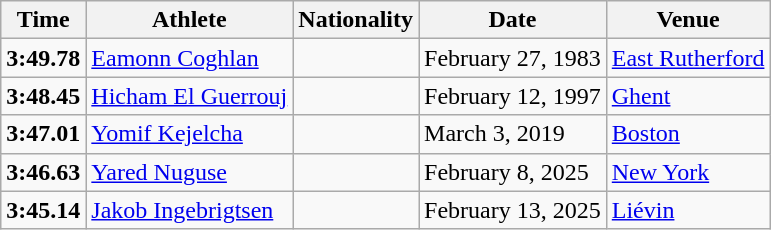<table class="wikitable">
<tr>
<th>Time</th>
<th>Athlete</th>
<th>Nationality</th>
<th>Date</th>
<th>Venue</th>
</tr>
<tr>
<td><strong>3:49.78</strong></td>
<td><a href='#'>Eamonn Coghlan</a></td>
<td></td>
<td>February 27, 1983</td>
<td><a href='#'>East Rutherford</a></td>
</tr>
<tr>
<td><strong>3:48.45</strong></td>
<td><a href='#'>Hicham El Guerrouj</a></td>
<td></td>
<td>February 12, 1997</td>
<td><a href='#'>Ghent</a></td>
</tr>
<tr>
<td><strong>3:47.01</strong></td>
<td><a href='#'>Yomif Kejelcha</a></td>
<td></td>
<td>March 3, 2019</td>
<td><a href='#'>Boston</a></td>
</tr>
<tr>
<td><strong>3:46.63</strong></td>
<td><a href='#'>Yared Nuguse</a></td>
<td></td>
<td>February 8, 2025</td>
<td><a href='#'>New York</a></td>
</tr>
<tr>
<td><strong>3:45.14</strong></td>
<td><a href='#'>Jakob Ingebrigtsen</a></td>
<td></td>
<td>February 13, 2025</td>
<td><a href='#'>Liévin</a></td>
</tr>
</table>
